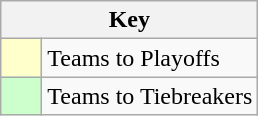<table class="wikitable" style="text-align: center;">
<tr>
<th colspan=2>Key</th>
</tr>
<tr>
<td style="background:#ffffcc; width:20px;"></td>
<td align=left>Teams to Playoffs</td>
</tr>
<tr>
<td style="background:#ccffcc; width:20px;"></td>
<td align=left>Teams to Tiebreakers</td>
</tr>
</table>
